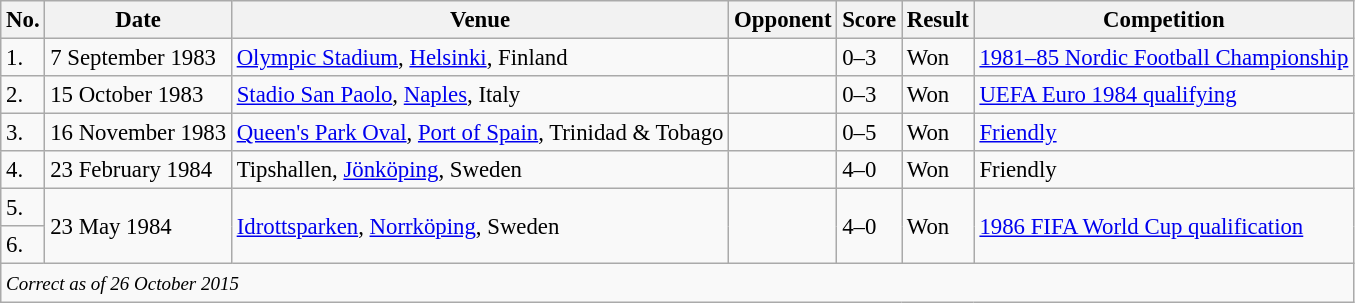<table class="wikitable" style="font-size:95%;">
<tr>
<th>No.</th>
<th>Date</th>
<th>Venue</th>
<th>Opponent</th>
<th>Score</th>
<th>Result</th>
<th>Competition</th>
</tr>
<tr>
<td>1.</td>
<td>7 September 1983</td>
<td><a href='#'>Olympic Stadium</a>, <a href='#'>Helsinki</a>, Finland</td>
<td></td>
<td>0–3</td>
<td>Won</td>
<td><a href='#'>1981–85 Nordic Football Championship</a></td>
</tr>
<tr>
<td>2.</td>
<td>15 October 1983</td>
<td><a href='#'>Stadio San Paolo</a>, <a href='#'>Naples</a>, Italy</td>
<td></td>
<td>0–3</td>
<td>Won</td>
<td><a href='#'>UEFA Euro 1984 qualifying</a></td>
</tr>
<tr>
<td>3.</td>
<td>16 November 1983</td>
<td><a href='#'>Queen's Park Oval</a>, <a href='#'>Port of Spain</a>, Trinidad & Tobago</td>
<td></td>
<td>0–5</td>
<td>Won</td>
<td><a href='#'>Friendly</a></td>
</tr>
<tr>
<td>4.</td>
<td>23 February 1984</td>
<td>Tipshallen, <a href='#'>Jönköping</a>, Sweden</td>
<td></td>
<td>4–0</td>
<td>Won</td>
<td>Friendly</td>
</tr>
<tr>
<td>5.</td>
<td rowspan="2">23 May 1984</td>
<td rowspan="2"><a href='#'>Idrottsparken</a>, <a href='#'>Norrköping</a>, Sweden</td>
<td rowspan="2"></td>
<td rowspan="2">4–0</td>
<td rowspan="2">Won</td>
<td rowspan="2"><a href='#'>1986 FIFA World Cup qualification</a></td>
</tr>
<tr>
<td>6.</td>
</tr>
<tr>
<td colspan="12"><small><em>Correct as of 26 October 2015</em></small></td>
</tr>
</table>
